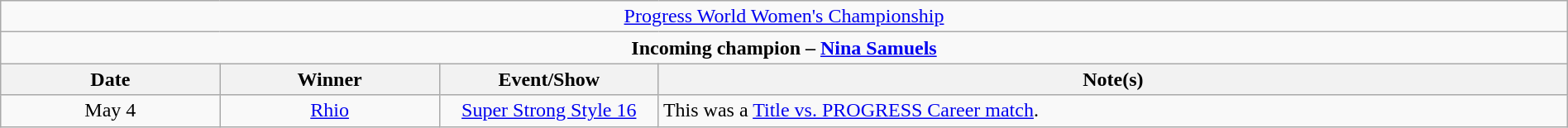<table class="wikitable" style="text-align:center; width:100%;">
<tr>
<td colspan="4" style="text-align: center;"><a href='#'>Progress World Women's Championship</a></td>
</tr>
<tr>
<td colspan="4" style="text-align: center;"><strong>Incoming champion – <a href='#'>Nina Samuels</a></strong></td>
</tr>
<tr>
<th width=14%>Date</th>
<th width=14%>Winner</th>
<th width=14%>Event/Show</th>
<th width=58%>Note(s)</th>
</tr>
<tr>
<td>May 4</td>
<td><a href='#'>Rhio</a></td>
<td><a href='#'>Super Strong Style 16</a></td>
<td align=left>This was a <a href='#'>Title vs. PROGRESS Career match</a>.</td>
</tr>
</table>
